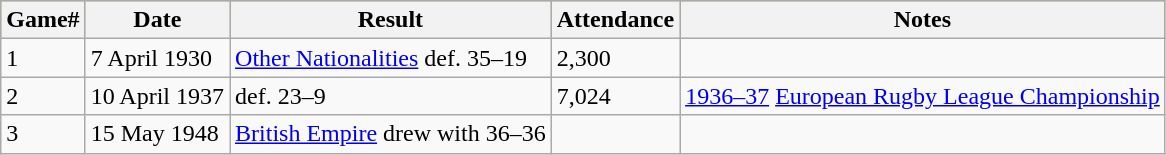<table class="wikitable">
<tr style="background:#bdb76b;">
<th>Game#</th>
<th>Date</th>
<th>Result</th>
<th>Attendance</th>
<th>Notes</th>
</tr>
<tr>
<td>1</td>
<td>7 April 1930</td>
<td><a href='#'>Other Nationalities</a> def.  35–19</td>
<td>2,300</td>
<td></td>
</tr>
<tr>
<td>2</td>
<td>10 April 1937</td>
<td> def.  23–9</td>
<td>7,024</td>
<td><a href='#'>1936–37</a> <a href='#'>European Rugby League Championship</a></td>
</tr>
<tr>
<td>3</td>
<td>15 May 1948</td>
<td> <a href='#'>British Empire</a> drew with  36–36</td>
<td></td>
<td></td>
</tr>
</table>
